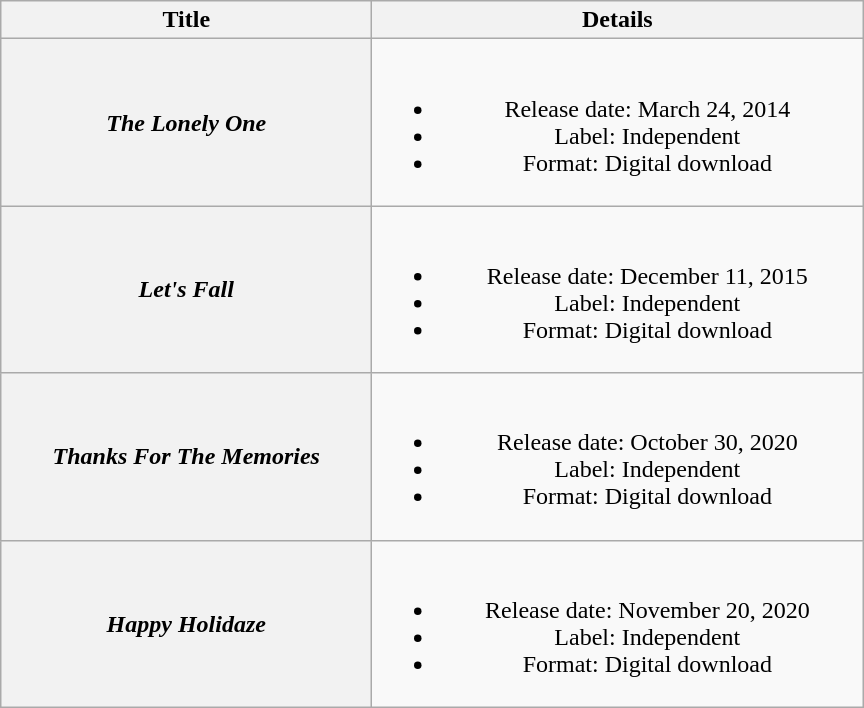<table class="wikitable plainrowheaders" style="text-align:center;">
<tr>
<th rowspan="1" style="width:15em;">Title</th>
<th rowspan="1" style="width:20em;">Details</th>
</tr>
<tr>
<th scope="row"><em>The Lonely One</em></th>
<td><br><ul><li>Release date: March 24, 2014</li><li>Label: Independent</li><li>Format: Digital download</li></ul></td>
</tr>
<tr>
<th scope="row"><em>Let's Fall</em></th>
<td><br><ul><li>Release date: December 11, 2015</li><li>Label: Independent</li><li>Format: Digital download</li></ul></td>
</tr>
<tr>
<th scope="row"><em>Thanks For The Memories</em></th>
<td><br><ul><li>Release date: October 30, 2020</li><li>Label: Independent</li><li>Format: Digital download</li></ul></td>
</tr>
<tr>
<th scope="row"><em>Happy Holidaze</em></th>
<td><br><ul><li>Release date: November 20, 2020</li><li>Label: Independent</li><li>Format: Digital download</li></ul></td>
</tr>
</table>
